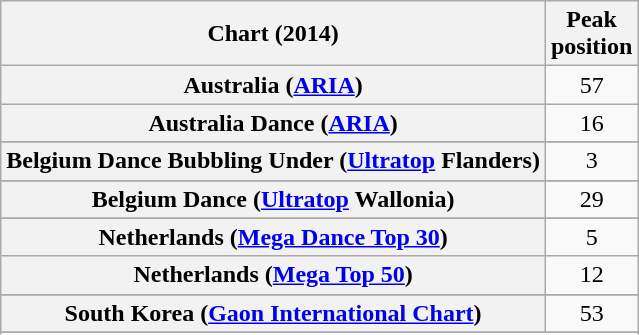<table class="wikitable sortable plainrowheaders" border="1">
<tr>
<th scope="col">Chart (2014)</th>
<th scope="col">Peak<br>position</th>
</tr>
<tr>
<th scope=row>Australia (<a href='#'>ARIA</a>)</th>
<td align=center>57</td>
</tr>
<tr>
<th scope=row>Australia Dance (<a href='#'>ARIA</a>)</th>
<td align=center>16</td>
</tr>
<tr>
</tr>
<tr>
<th scope=row>Belgium Dance Bubbling Under (<a href='#'>Ultratop</a> Flanders)</th>
<td align=center>3</td>
</tr>
<tr>
</tr>
<tr>
<th scope=row>Belgium Dance (<a href='#'>Ultratop</a> Wallonia)</th>
<td align=center>29</td>
</tr>
<tr>
</tr>
<tr>
</tr>
<tr>
</tr>
<tr>
</tr>
<tr>
</tr>
<tr>
</tr>
<tr>
</tr>
<tr>
</tr>
<tr>
<th scope=row>Netherlands (<a href='#'>Mega Dance Top 30</a>)</th>
<td align=center>5</td>
</tr>
<tr>
<th scope=row>Netherlands (<a href='#'>Mega Top 50</a>)</th>
<td align=center>12</td>
</tr>
<tr>
</tr>
<tr>
</tr>
<tr>
<th scope=row>South Korea (<a href='#'>Gaon International Chart</a>)</th>
<td align=center>53</td>
</tr>
<tr>
</tr>
<tr>
</tr>
<tr>
</tr>
<tr>
</tr>
<tr>
</tr>
<tr>
</tr>
</table>
